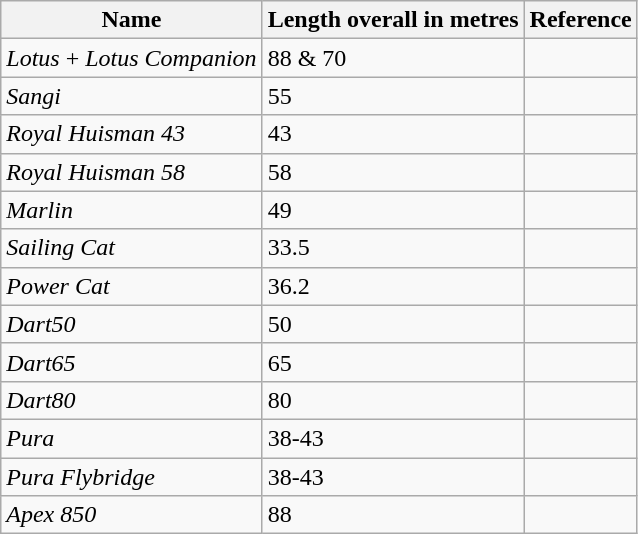<table class="wikitable sortable">
<tr>
<th>Name</th>
<th>Length overall in metres</th>
<th>Reference</th>
</tr>
<tr>
<td><em>Lotus</em> + <em>Lotus Companion</em></td>
<td>88 & 70</td>
<td></td>
</tr>
<tr>
<td><em>Sangi</em></td>
<td>55</td>
<td></td>
</tr>
<tr>
<td><em>Royal Huisman 43</em></td>
<td>43</td>
<td></td>
</tr>
<tr>
<td><em>Royal Huisman 58</em></td>
<td>58</td>
<td></td>
</tr>
<tr>
<td><em>Marlin</em></td>
<td>49</td>
<td></td>
</tr>
<tr>
<td><em>Sailing Cat</em></td>
<td>33.5</td>
<td></td>
</tr>
<tr>
<td><em>Power Cat</em></td>
<td>36.2</td>
<td></td>
</tr>
<tr>
<td><em>Dart50</em></td>
<td>50</td>
<td></td>
</tr>
<tr>
<td><em>Dart65</em></td>
<td>65</td>
<td></td>
</tr>
<tr>
<td><em>Dart80</em></td>
<td>80</td>
<td></td>
</tr>
<tr>
<td><em>Pura</em></td>
<td>38-43</td>
<td></td>
</tr>
<tr>
<td><em>Pura Flybridge</em></td>
<td>38-43</td>
<td></td>
</tr>
<tr>
<td><em>Apex 850</em></td>
<td>88</td>
<td></td>
</tr>
</table>
